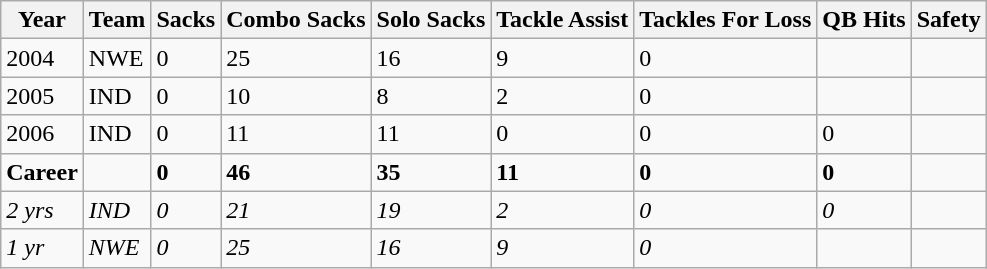<table class="wikitable">
<tr>
<th>Year</th>
<th>Team</th>
<th>Sacks</th>
<th>Combo Sacks</th>
<th>Solo Sacks</th>
<th>Tackle Assist</th>
<th>Tackles For Loss</th>
<th>QB Hits</th>
<th>Safety</th>
</tr>
<tr>
<td>2004</td>
<td>NWE</td>
<td>0</td>
<td>25</td>
<td>16</td>
<td>9</td>
<td>0</td>
<td></td>
<td></td>
</tr>
<tr>
<td>2005</td>
<td>IND</td>
<td>0</td>
<td>10</td>
<td>8</td>
<td>2</td>
<td>0</td>
<td></td>
<td></td>
</tr>
<tr>
<td>2006</td>
<td>IND</td>
<td>0</td>
<td>11</td>
<td>11</td>
<td>0</td>
<td>0</td>
<td>0</td>
<td></td>
</tr>
<tr>
<td><strong>Career</strong></td>
<td></td>
<td><strong>0</strong></td>
<td><strong>46</strong></td>
<td><strong>35</strong></td>
<td><strong>11</strong></td>
<td><strong>0</strong></td>
<td><strong>0</strong></td>
<td></td>
</tr>
<tr>
<td><em>2 yrs</em></td>
<td><em>IND</em></td>
<td><em>0</em></td>
<td><em>21</em></td>
<td><em>19</em></td>
<td><em>2</em></td>
<td><em>0</em></td>
<td><em>0</em></td>
<td></td>
</tr>
<tr>
<td><em>1 yr</em></td>
<td><em>NWE</em></td>
<td><em>0</em></td>
<td><em>25</em></td>
<td><em>16</em></td>
<td><em>9</em></td>
<td><em>0</em></td>
<td></td>
<td></td>
</tr>
</table>
